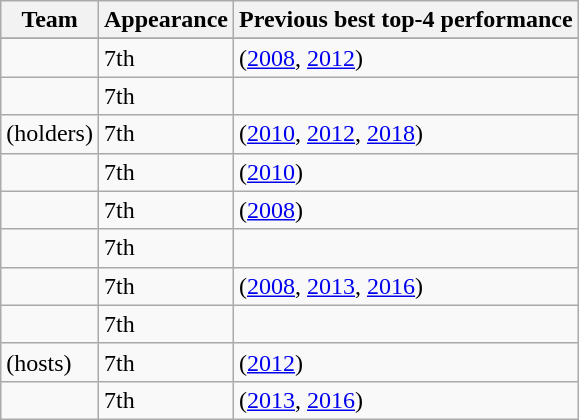<table class="wikitable sortable" style="text-align: left;">
<tr>
<th>Team</th>
<th data-sort-type="number">Appearance</th>
<th>Previous best top-4 performance</th>
</tr>
<tr>
</tr>
<tr>
<td></td>
<td>7th</td>
<td> (<a href='#'>2008</a>, <a href='#'>2012</a>)</td>
</tr>
<tr>
<td></td>
<td>7th</td>
<td></td>
</tr>
<tr>
<td> (holders)</td>
<td>7th</td>
<td> (<a href='#'>2010</a>, <a href='#'>2012</a>, <a href='#'>2018</a>)</td>
</tr>
<tr>
<td></td>
<td>7th</td>
<td> (<a href='#'>2010</a>)</td>
</tr>
<tr>
<td></td>
<td>7th</td>
<td> (<a href='#'>2008</a>)</td>
</tr>
<tr>
<td></td>
<td>7th</td>
<td></td>
</tr>
<tr>
<td></td>
<td>7th</td>
<td> (<a href='#'>2008</a>, <a href='#'>2013</a>, <a href='#'>2016</a>)</td>
</tr>
<tr>
<td></td>
<td>7th</td>
<td></td>
</tr>
<tr>
<td> (hosts)</td>
<td>7th</td>
<td> (<a href='#'>2012</a>)</td>
</tr>
<tr>
<td></td>
<td>7th</td>
<td> (<a href='#'>2013</a>, <a href='#'>2016</a>)</td>
</tr>
</table>
